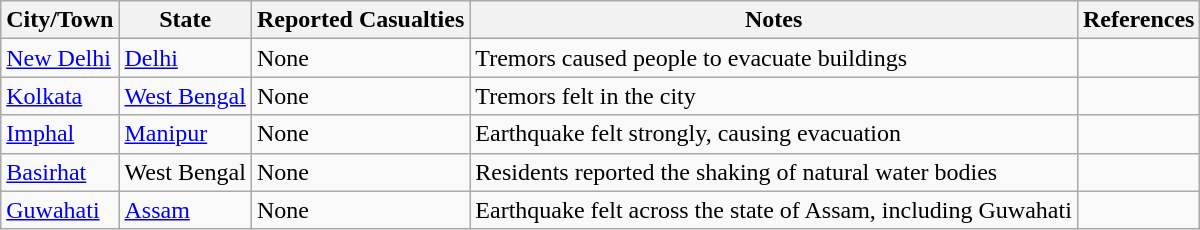<table class="wikitable">
<tr>
<th>City/Town</th>
<th>State</th>
<th>Reported Casualties</th>
<th>Notes</th>
<th>References</th>
</tr>
<tr>
<td><a href='#'>New Delhi</a></td>
<td><a href='#'>Delhi</a></td>
<td>None</td>
<td>Tremors caused people to evacuate buildings</td>
<td></td>
</tr>
<tr>
<td><a href='#'>Kolkata</a></td>
<td><a href='#'>West Bengal</a></td>
<td>None</td>
<td>Tremors felt in the city</td>
<td></td>
</tr>
<tr>
<td><a href='#'>Imphal</a></td>
<td><a href='#'>Manipur</a></td>
<td>None</td>
<td>Earthquake felt strongly, causing evacuation</td>
<td></td>
</tr>
<tr>
<td><a href='#'>Basirhat</a></td>
<td>West Bengal</td>
<td>None</td>
<td>Residents reported the shaking of natural water bodies</td>
<td><br></td>
</tr>
<tr>
<td><a href='#'>Guwahati</a></td>
<td><a href='#'>Assam</a></td>
<td>None</td>
<td>Earthquake felt across the state of Assam, including Guwahati</td>
<td></td>
</tr>
</table>
